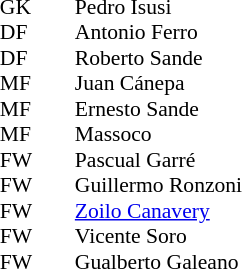<table style="font-size:90%; margin:0.2em auto;" cellspacing="0" cellpadding="0">
<tr>
<th width="25"></th>
<th width="25"></th>
</tr>
<tr>
<td>GK</td>
<td></td>
<td> Pedro Isusi</td>
</tr>
<tr>
<td>DF</td>
<td></td>
<td> Antonio Ferro</td>
</tr>
<tr>
<td>DF</td>
<td></td>
<td> Roberto Sande</td>
</tr>
<tr>
<td>MF</td>
<td></td>
<td> Juan Cánepa</td>
</tr>
<tr>
<td>MF</td>
<td></td>
<td> Ernesto Sande</td>
</tr>
<tr>
<td>MF</td>
<td></td>
<td> Massoco</td>
</tr>
<tr>
<td>FW</td>
<td></td>
<td> Pascual Garré</td>
</tr>
<tr>
<td>FW</td>
<td></td>
<td> Guillermo Ronzoni</td>
</tr>
<tr>
<td>FW</td>
<td></td>
<td> <a href='#'>Zoilo Canavery</a></td>
</tr>
<tr>
<td>FW</td>
<td></td>
<td> Vicente Soro</td>
</tr>
<tr>
<td>FW</td>
<td></td>
<td> Gualberto Galeano</td>
</tr>
</table>
